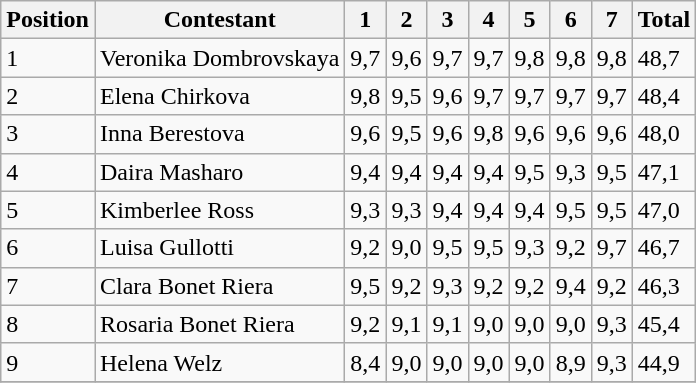<table class="wikitable">
<tr>
<th>Position</th>
<th>Contestant</th>
<th>1</th>
<th>2</th>
<th>3</th>
<th>4</th>
<th>5</th>
<th>6</th>
<th>7</th>
<th>Total</th>
</tr>
<tr>
<td>1</td>
<td>Veronika Dombrovskaya </td>
<td>9,7</td>
<td>9,6</td>
<td>9,7</td>
<td>9,7</td>
<td>9,8</td>
<td>9,8</td>
<td>9,8</td>
<td>48,7</td>
</tr>
<tr>
<td>2</td>
<td>Elena Chirkova </td>
<td>9,8</td>
<td>9,5</td>
<td>9,6</td>
<td>9,7</td>
<td>9,7</td>
<td>9,7</td>
<td>9,7</td>
<td>48,4</td>
</tr>
<tr>
<td>3</td>
<td>Inna Berestova </td>
<td>9,6</td>
<td>9,5</td>
<td>9,6</td>
<td>9,8</td>
<td>9,6</td>
<td>9,6</td>
<td>9,6</td>
<td>48,0</td>
</tr>
<tr>
<td>4</td>
<td>Daira Masharo </td>
<td>9,4</td>
<td>9,4</td>
<td>9,4</td>
<td>9,4</td>
<td>9,5</td>
<td>9,3</td>
<td>9,5</td>
<td>47,1</td>
</tr>
<tr>
<td>5</td>
<td>Kimberlee Ross </td>
<td>9,3</td>
<td>9,3</td>
<td>9,4</td>
<td>9,4</td>
<td>9,4</td>
<td>9,5</td>
<td>9,5</td>
<td>47,0</td>
</tr>
<tr>
<td>6</td>
<td>Luisa Gullotti </td>
<td>9,2</td>
<td>9,0</td>
<td>9,5</td>
<td>9,5</td>
<td>9,3</td>
<td>9,2</td>
<td>9,7</td>
<td>46,7</td>
</tr>
<tr>
<td>7</td>
<td>Clara Bonet Riera </td>
<td>9,5</td>
<td>9,2</td>
<td>9,3</td>
<td>9,2</td>
<td>9,2</td>
<td>9,4</td>
<td>9,2</td>
<td>46,3</td>
</tr>
<tr>
<td>8</td>
<td>Rosaria Bonet Riera </td>
<td>9,2</td>
<td>9,1</td>
<td>9,1</td>
<td>9,0</td>
<td>9,0</td>
<td>9,0</td>
<td>9,3</td>
<td>45,4</td>
</tr>
<tr>
<td>9</td>
<td>Helena Welz </td>
<td>8,4</td>
<td>9,0</td>
<td>9,0</td>
<td>9,0</td>
<td>9,0</td>
<td>8,9</td>
<td>9,3</td>
<td>44,9</td>
</tr>
<tr>
</tr>
</table>
